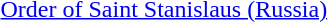<table>
<tr>
<td rowspan=2 style="width:60px; vertical-align:top;"></td>
<td><a href='#'> Order of Saint Stanislaus (Russia)</a></td>
</tr>
<tr>
</tr>
</table>
